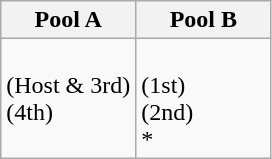<table class="wikitable">
<tr>
<th width=50%>Pool A</th>
<th width=50%>Pool B</th>
</tr>
<tr>
<td><br> (Host & 3rd)<br>
 (4th)<br>
<br>
</td>
<td><br> (1st)<br>
 (2nd)<br>
<s></s> *<br>
</td>
</tr>
</table>
